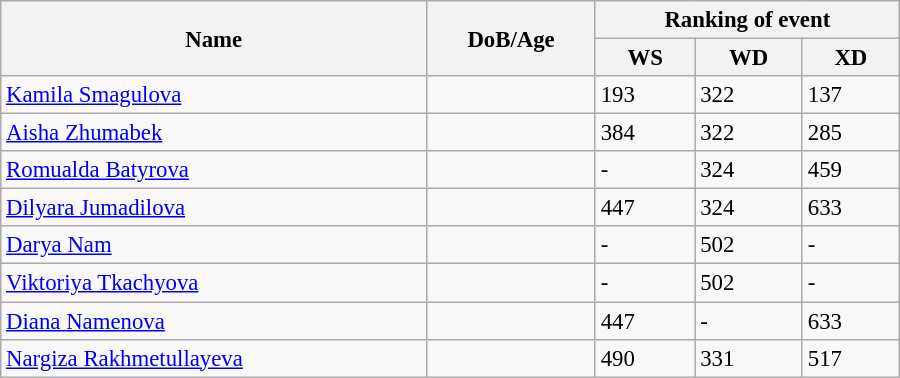<table class="wikitable" style="width:600px; font-size:95%;">
<tr>
<th rowspan="2" align="left">Name</th>
<th rowspan="2" align="left">DoB/Age</th>
<th colspan="3" align="center">Ranking of event</th>
</tr>
<tr>
<th align="center">WS</th>
<th>WD</th>
<th align="center">XD</th>
</tr>
<tr>
<td><a href='#'>Kamila Smagulova</a></td>
<td></td>
<td>193</td>
<td>322</td>
<td>137</td>
</tr>
<tr>
<td><a href='#'>Aisha Zhumabek</a></td>
<td></td>
<td>384</td>
<td>322</td>
<td>285</td>
</tr>
<tr>
<td><a href='#'>Romualda Batyrova</a></td>
<td></td>
<td>-</td>
<td>324</td>
<td>459</td>
</tr>
<tr>
<td><a href='#'>Dilyara Jumadilova</a></td>
<td></td>
<td>447</td>
<td>324</td>
<td>633</td>
</tr>
<tr>
<td><a href='#'>Darya Nam</a></td>
<td></td>
<td>-</td>
<td>502</td>
<td>-</td>
</tr>
<tr>
<td><a href='#'>Viktoriya Tkachyova</a></td>
<td></td>
<td>-</td>
<td>502</td>
<td>-</td>
</tr>
<tr>
<td><a href='#'>Diana Namenova</a></td>
<td></td>
<td>447</td>
<td>-</td>
<td>633</td>
</tr>
<tr>
<td><a href='#'>Nargiza Rakhmetullayeva</a></td>
<td></td>
<td>490</td>
<td>331</td>
<td>517</td>
</tr>
</table>
